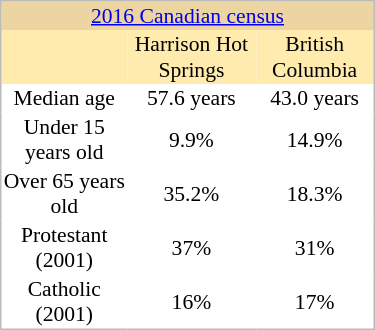<table cellpadding="1" border="0" style="float: left; margin: 0em 1em 1em 0em; width: 250px; border: 1px #bbbbbb solid; border-collapse: collapse; font-size: 90%;">
<tr style="text-align:center;background-color:#EDD5A3">
<td colspan="3"><a href='#'>2016 Canadian census</a></td>
</tr>
<tr style="text-align:center;background-color:#ffebad;">
<td></td>
<td>Harrison Hot Springs</td>
<td>British Columbia</td>
</tr>
<tr style="text-align:center;">
<td>Median age</td>
<td>57.6 years</td>
<td>43.0 years</td>
</tr>
<tr style="text-align:center;">
<td>Under 15 years old</td>
<td>9.9%</td>
<td>14.9%</td>
</tr>
<tr style="text-align:center;">
<td>Over 65 years old</td>
<td>35.2%</td>
<td>18.3%</td>
</tr>
<tr style="text-align:center;">
<td>Protestant (2001)</td>
<td>37%</td>
<td>31%</td>
</tr>
<tr style="text-align:center;">
<td>Catholic (2001)</td>
<td>16%</td>
<td>17%</td>
</tr>
</table>
